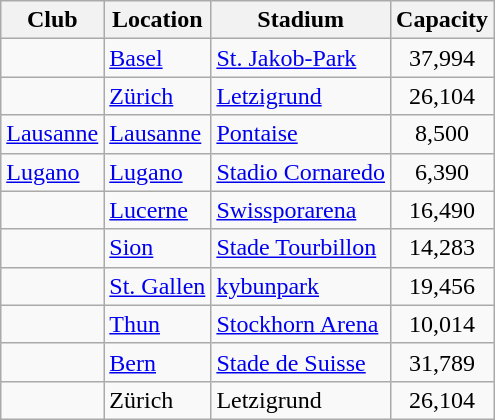<table class="wikitable sortable">
<tr>
<th>Club</th>
<th>Location</th>
<th>Stadium</th>
<th>Capacity</th>
</tr>
<tr>
<td></td>
<td><a href='#'>Basel</a></td>
<td><a href='#'>St. Jakob-Park</a></td>
<td align="center">37,994</td>
</tr>
<tr Adidas>
<td></td>
<td><a href='#'>Zürich</a></td>
<td><a href='#'>Letzigrund</a></td>
<td align="center">26,104</td>
</tr>
<tr Puma>
<td><a href='#'>Lausanne</a></td>
<td><a href='#'>Lausanne</a></td>
<td><a href='#'>Pontaise</a></td>
<td align="center">8,500</td>
</tr>
<tr>
<td><a href='#'>Lugano</a></td>
<td><a href='#'>Lugano</a></td>
<td><a href='#'>Stadio Cornaredo</a></td>
<td align="center">6,390</td>
</tr>
<tr>
<td></td>
<td><a href='#'>Lucerne</a></td>
<td><a href='#'>Swissporarena</a></td>
<td align="center">16,490</td>
</tr>
<tr>
<td></td>
<td><a href='#'>Sion</a></td>
<td><a href='#'>Stade Tourbillon</a></td>
<td align="center">14,283</td>
</tr>
<tr>
<td></td>
<td><a href='#'>St. Gallen</a></td>
<td><a href='#'>kybunpark</a></td>
<td align="center">19,456</td>
</tr>
<tr>
<td></td>
<td><a href='#'>Thun</a></td>
<td><a href='#'>Stockhorn Arena</a></td>
<td align="center">10,014</td>
</tr>
<tr>
<td></td>
<td><a href='#'>Bern</a></td>
<td><a href='#'>Stade de Suisse</a></td>
<td align="center">31,789</td>
</tr>
<tr>
<td></td>
<td>Zürich</td>
<td>Letzigrund</td>
<td align="center">26,104</td>
</tr>
</table>
